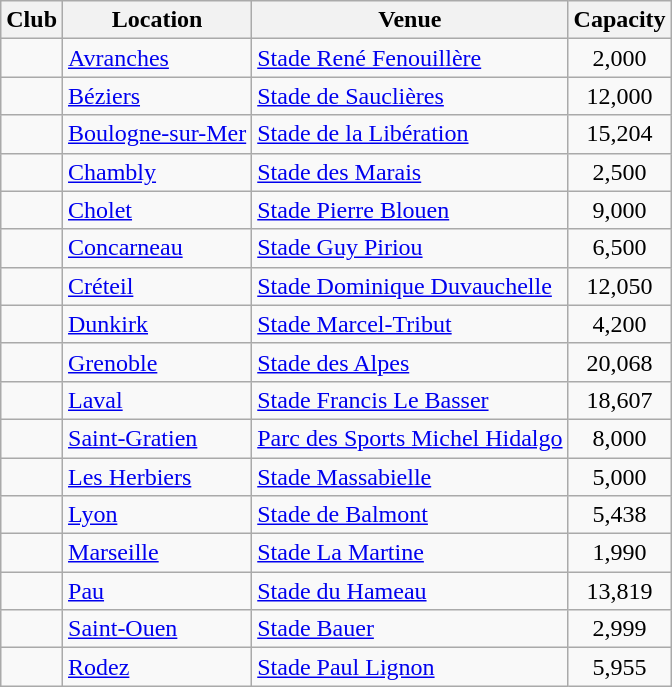<table class="wikitable sortable">
<tr>
<th>Club</th>
<th>Location</th>
<th>Venue</th>
<th>Capacity</th>
</tr>
<tr>
<td></td>
<td><a href='#'>Avranches</a></td>
<td><a href='#'>Stade René Fenouillère</a></td>
<td align="center">2,000</td>
</tr>
<tr>
<td></td>
<td><a href='#'>Béziers</a></td>
<td><a href='#'>Stade de Sauclières</a></td>
<td align="center">12,000</td>
</tr>
<tr>
<td></td>
<td><a href='#'>Boulogne-sur-Mer</a></td>
<td><a href='#'>Stade de la Libération</a></td>
<td align="center">15,204</td>
</tr>
<tr>
<td></td>
<td><a href='#'>Chambly</a></td>
<td><a href='#'>Stade des Marais</a></td>
<td align="center">2,500</td>
</tr>
<tr>
<td></td>
<td><a href='#'>Cholet</a></td>
<td><a href='#'>Stade Pierre Blouen</a></td>
<td align="center">9,000</td>
</tr>
<tr>
<td></td>
<td><a href='#'>Concarneau</a></td>
<td><a href='#'>Stade Guy Piriou</a></td>
<td align="center">6,500</td>
</tr>
<tr>
<td></td>
<td><a href='#'>Créteil</a></td>
<td><a href='#'>Stade Dominique Duvauchelle</a></td>
<td align="center">12,050</td>
</tr>
<tr>
<td></td>
<td><a href='#'>Dunkirk</a></td>
<td><a href='#'>Stade Marcel-Tribut</a></td>
<td align="center">4,200</td>
</tr>
<tr>
<td></td>
<td><a href='#'>Grenoble</a></td>
<td><a href='#'>Stade des Alpes</a></td>
<td align="center">20,068</td>
</tr>
<tr>
<td></td>
<td><a href='#'>Laval</a></td>
<td><a href='#'>Stade Francis Le Basser</a></td>
<td align="center">18,607</td>
</tr>
<tr>
<td></td>
<td><a href='#'>Saint-Gratien</a></td>
<td><a href='#'>Parc des Sports Michel Hidalgo</a></td>
<td align="center">8,000</td>
</tr>
<tr>
<td></td>
<td><a href='#'>Les Herbiers</a></td>
<td><a href='#'>Stade Massabielle</a></td>
<td align="center">5,000</td>
</tr>
<tr>
<td></td>
<td><a href='#'>Lyon</a></td>
<td><a href='#'>Stade de Balmont</a></td>
<td align="center">5,438</td>
</tr>
<tr>
<td></td>
<td><a href='#'>Marseille</a></td>
<td><a href='#'>Stade La Martine</a></td>
<td align="center">1,990</td>
</tr>
<tr>
<td></td>
<td><a href='#'>Pau</a></td>
<td><a href='#'>Stade du Hameau</a></td>
<td align="center">13,819</td>
</tr>
<tr>
<td></td>
<td><a href='#'>Saint-Ouen</a></td>
<td><a href='#'>Stade Bauer</a></td>
<td align="center">2,999</td>
</tr>
<tr>
<td></td>
<td><a href='#'>Rodez</a></td>
<td><a href='#'>Stade Paul Lignon</a></td>
<td align="center">5,955</td>
</tr>
</table>
